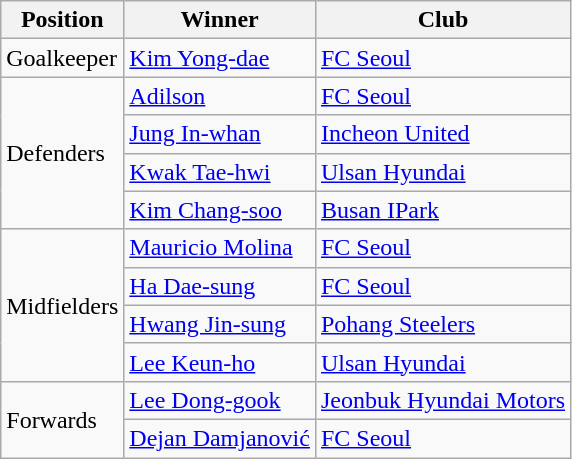<table class="wikitable">
<tr>
<th>Position</th>
<th>Winner</th>
<th>Club</th>
</tr>
<tr>
<td>Goalkeeper</td>
<td> <a href='#'>Kim Yong-dae</a></td>
<td><a href='#'>FC Seoul</a></td>
</tr>
<tr>
<td rowspan="4">Defenders</td>
<td> <a href='#'>Adilson</a></td>
<td><a href='#'>FC Seoul</a></td>
</tr>
<tr>
<td> <a href='#'>Jung In-whan</a></td>
<td><a href='#'>Incheon United</a></td>
</tr>
<tr>
<td> <a href='#'>Kwak Tae-hwi</a></td>
<td><a href='#'>Ulsan Hyundai</a></td>
</tr>
<tr>
<td> <a href='#'>Kim Chang-soo</a></td>
<td><a href='#'>Busan IPark</a></td>
</tr>
<tr>
<td rowspan="4">Midfielders</td>
<td> <a href='#'>Mauricio Molina</a></td>
<td><a href='#'>FC Seoul</a></td>
</tr>
<tr>
<td> <a href='#'>Ha Dae-sung</a></td>
<td><a href='#'>FC Seoul</a></td>
</tr>
<tr>
<td> <a href='#'>Hwang Jin-sung</a></td>
<td><a href='#'>Pohang Steelers</a></td>
</tr>
<tr>
<td> <a href='#'>Lee Keun-ho</a></td>
<td><a href='#'>Ulsan Hyundai</a></td>
</tr>
<tr>
<td rowspan="2">Forwards</td>
<td> <a href='#'>Lee Dong-gook</a></td>
<td><a href='#'>Jeonbuk Hyundai Motors</a></td>
</tr>
<tr>
<td> <a href='#'>Dejan Damjanović</a></td>
<td><a href='#'>FC Seoul</a></td>
</tr>
</table>
